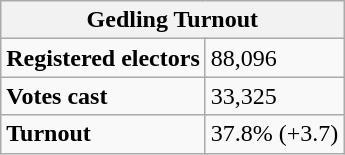<table class="wikitable" border="1">
<tr>
<th colspan="5">Gedling Turnout</th>
</tr>
<tr>
<td colspan="2"><strong>Registered electors</strong></td>
<td colspan="3">88,096</td>
</tr>
<tr>
<td colspan="2"><strong>Votes cast</strong></td>
<td colspan="3">33,325</td>
</tr>
<tr>
<td colspan="2"><strong>Turnout</strong></td>
<td colspan="3">37.8% (+3.7)</td>
</tr>
</table>
